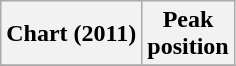<table class="wikitable plainrowheaders">
<tr>
<th scope="col">Chart (2011)</th>
<th scope="col">Peak<br>position</th>
</tr>
<tr>
</tr>
</table>
